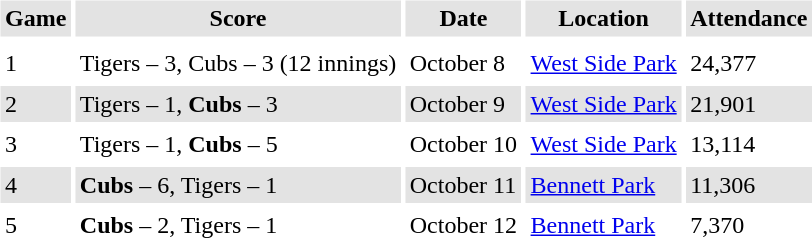<table border="0" cellspacing="3" cellpadding="3">
<tr style="background: #e3e3e3;">
<th>Game</th>
<th>Score</th>
<th>Date</th>
<th>Location</th>
<th>Attendance</th>
</tr>
<tr style="background: #e3e3e3;">
</tr>
<tr>
<td>1</td>
<td>Tigers – 3, Cubs – 3 (12 innings)</td>
<td>October 8</td>
<td><a href='#'>West Side Park</a></td>
<td>24,377</td>
</tr>
<tr style="background: #e3e3e3;">
<td>2</td>
<td>Tigers – 1, <strong>Cubs</strong> – 3</td>
<td>October 9</td>
<td><a href='#'>West Side Park</a></td>
<td>21,901</td>
</tr>
<tr>
<td>3</td>
<td>Tigers – 1, <strong>Cubs</strong> – 5</td>
<td>October 10</td>
<td><a href='#'>West Side Park</a></td>
<td>13,114</td>
</tr>
<tr style="background: #e3e3e3;">
<td>4</td>
<td><strong>Cubs</strong> – 6, Tigers – 1</td>
<td>October 11</td>
<td><a href='#'>Bennett Park</a></td>
<td>11,306</td>
</tr>
<tr>
<td>5</td>
<td><strong>Cubs</strong> – 2, Tigers – 1</td>
<td>October 12</td>
<td><a href='#'>Bennett Park</a></td>
<td>7,370</td>
</tr>
<tr style="background: #e3e3e3;">
</tr>
</table>
